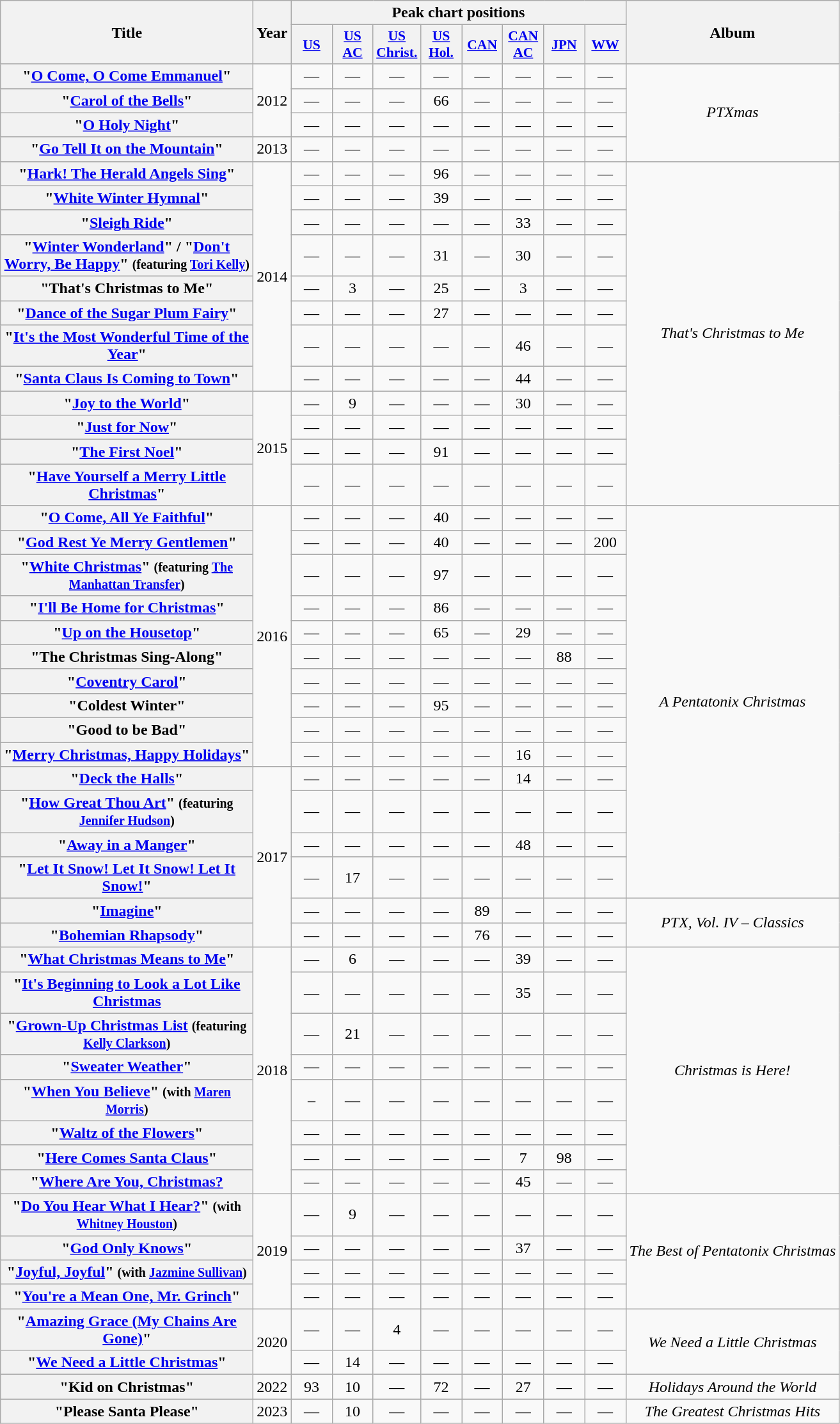<table class="wikitable plainrowheaders" style="text-align:center;">
<tr>
<th scope="col" rowspan="2" style="width:16em;">Title</th>
<th scope="col" rowspan="2">Year</th>
<th scope="col" colspan="8">Peak chart positions</th>
<th scope="col" rowspan="2">Album</th>
</tr>
<tr>
<th scope="col" style="width:2.5em;font-size:90%;"><a href='#'>US</a><br></th>
<th scope="col" style="width:2.5em;font-size:90%;"><a href='#'>US<br>AC</a><br></th>
<th scope="col" style="width:2.5em;font-size:90%;"><a href='#'>US<br>Christ.</a><br></th>
<th scope="col" style="width:2.5em;font-size:90%;"><a href='#'>US<br>Hol.</a><br></th>
<th scope="col" style="width:2.5em;font-size:90%;"><a href='#'>CAN</a><br></th>
<th scope="col" style="width:2.5em;font-size:90%;"><a href='#'>CAN<br>AC</a><br></th>
<th scope="col" style="width:2.5em;font-size:90%;"><a href='#'>JPN</a><br></th>
<th scope="col" style="width:2.5em;font-size:90%;"><a href='#'>WW</a><br></th>
</tr>
<tr>
<th scope="row">"<a href='#'>O Come, O Come Emmanuel</a>"</th>
<td rowspan="3">2012</td>
<td>—</td>
<td>—</td>
<td>—</td>
<td>—</td>
<td>—</td>
<td>—</td>
<td>—</td>
<td>—</td>
<td rowspan="4"><em>PTXmas</em></td>
</tr>
<tr>
<th scope="row">"<a href='#'>Carol of the Bells</a>"</th>
<td>—</td>
<td>—</td>
<td>—</td>
<td>66</td>
<td>—</td>
<td>—</td>
<td>—</td>
<td>—</td>
</tr>
<tr>
<th scope="row">"<a href='#'>O Holy Night</a>"</th>
<td>—</td>
<td>—</td>
<td>—</td>
<td>—</td>
<td>—</td>
<td>—</td>
<td>—</td>
<td>—</td>
</tr>
<tr>
<th scope="row">"<a href='#'>Go Tell It on the Mountain</a>"</th>
<td>2013</td>
<td>—</td>
<td>—</td>
<td>—</td>
<td>—</td>
<td>—</td>
<td>—</td>
<td>—</td>
<td>—</td>
</tr>
<tr>
<th scope="row">"<a href='#'>Hark! The Herald Angels Sing</a>"</th>
<td rowspan="8">2014</td>
<td>—</td>
<td>—</td>
<td>—</td>
<td>96</td>
<td>—</td>
<td>—</td>
<td>—</td>
<td>—</td>
<td rowspan="12"><em>That's Christmas to Me</em></td>
</tr>
<tr>
<th scope="row">"<a href='#'>White Winter Hymnal</a>"</th>
<td>—</td>
<td>—</td>
<td>—</td>
<td>39</td>
<td>—</td>
<td>—</td>
<td>—</td>
<td>—</td>
</tr>
<tr>
<th scope="row">"<a href='#'>Sleigh Ride</a>"</th>
<td>—</td>
<td>—</td>
<td>—</td>
<td>—</td>
<td>—</td>
<td>33</td>
<td>—</td>
<td>—</td>
</tr>
<tr>
<th scope="row">"<a href='#'>Winter Wonderland</a>" / "<a href='#'>Don't Worry, Be Happy</a>" <small>(featuring <a href='#'>Tori Kelly</a>)</small></th>
<td>—</td>
<td>—</td>
<td>—</td>
<td>31</td>
<td>—</td>
<td>30</td>
<td>—</td>
<td>—</td>
</tr>
<tr>
<th scope="row">"That's Christmas to Me"</th>
<td>—</td>
<td>3</td>
<td>—</td>
<td>25</td>
<td>—</td>
<td>3</td>
<td>—</td>
<td>—</td>
</tr>
<tr>
<th scope="row">"<a href='#'>Dance of the Sugar Plum Fairy</a>"</th>
<td>—</td>
<td>—</td>
<td>—</td>
<td>27</td>
<td>—</td>
<td>—</td>
<td>—</td>
<td>—</td>
</tr>
<tr>
<th scope="row">"<a href='#'>It's the Most Wonderful Time of the Year</a>"</th>
<td>—</td>
<td>—</td>
<td>—</td>
<td>—</td>
<td>—</td>
<td>46</td>
<td>—</td>
<td>—</td>
</tr>
<tr>
<th scope="row">"<a href='#'>Santa Claus Is Coming to Town</a>"</th>
<td>—</td>
<td>—</td>
<td>—</td>
<td>—</td>
<td>—</td>
<td>44</td>
<td>—</td>
<td>—</td>
</tr>
<tr>
<th scope="row">"<a href='#'>Joy to the World</a>"</th>
<td rowspan="4">2015</td>
<td>—</td>
<td>9</td>
<td>—</td>
<td>—</td>
<td>—</td>
<td>30</td>
<td>—</td>
<td>—</td>
</tr>
<tr>
<th scope="row">"<a href='#'>Just for Now</a>"</th>
<td>—</td>
<td>—</td>
<td>—</td>
<td>—</td>
<td>—</td>
<td>—</td>
<td>—</td>
<td>—</td>
</tr>
<tr>
<th scope="row">"<a href='#'>The First Noel</a>"</th>
<td>—</td>
<td>—</td>
<td>—</td>
<td>91</td>
<td>—</td>
<td>—</td>
<td>—</td>
<td>—</td>
</tr>
<tr>
<th scope="row">"<a href='#'>Have Yourself a Merry Little Christmas</a>"</th>
<td>—</td>
<td>—</td>
<td>—</td>
<td>—</td>
<td>—</td>
<td>—</td>
<td>—</td>
<td>—</td>
</tr>
<tr>
<th scope="row">"<a href='#'>O Come, All Ye Faithful</a>"</th>
<td rowspan="10">2016</td>
<td>—</td>
<td>—</td>
<td>—</td>
<td>40</td>
<td>—</td>
<td>—</td>
<td>—</td>
<td>—</td>
<td rowspan="14"><em>A Pentatonix Christmas</em></td>
</tr>
<tr>
<th scope="row">"<a href='#'>God Rest Ye Merry Gentlemen</a>"</th>
<td>—</td>
<td>—</td>
<td>—</td>
<td>40</td>
<td>—</td>
<td>—</td>
<td>—</td>
<td>200</td>
</tr>
<tr>
<th scope="row">"<a href='#'>White Christmas</a>" <small>(featuring <a href='#'>The Manhattan Transfer</a>)</small></th>
<td>—</td>
<td>—</td>
<td>—</td>
<td>97</td>
<td>—</td>
<td>—</td>
<td>—</td>
<td>—</td>
</tr>
<tr>
<th scope="row">"<a href='#'>I'll Be Home for Christmas</a>"</th>
<td>—</td>
<td>—</td>
<td>—</td>
<td>86</td>
<td>—</td>
<td>—</td>
<td>—</td>
<td>—</td>
</tr>
<tr>
<th scope="row">"<a href='#'>Up on the Housetop</a>"</th>
<td>—</td>
<td>—</td>
<td>—</td>
<td>65</td>
<td>—</td>
<td>29</td>
<td>—</td>
<td>—</td>
</tr>
<tr>
<th scope="row">"The Christmas Sing-Along"</th>
<td>—</td>
<td>—</td>
<td>—</td>
<td>—</td>
<td>—</td>
<td>—</td>
<td>88</td>
<td>—</td>
</tr>
<tr>
<th scope="row">"<a href='#'>Coventry Carol</a>"</th>
<td>—</td>
<td>—</td>
<td>—</td>
<td>—</td>
<td>—</td>
<td>—</td>
<td>—</td>
<td>—</td>
</tr>
<tr>
<th scope="row">"Coldest Winter"</th>
<td>—</td>
<td>—</td>
<td>—</td>
<td>95</td>
<td>—</td>
<td>—</td>
<td>—</td>
<td>—</td>
</tr>
<tr>
<th scope="row">"Good to be Bad"</th>
<td>—</td>
<td>—</td>
<td>—</td>
<td>—</td>
<td>—</td>
<td>—</td>
<td>—</td>
<td>—</td>
</tr>
<tr>
<th scope="row">"<a href='#'>Merry Christmas, Happy Holidays</a>"</th>
<td>—</td>
<td>—</td>
<td>—</td>
<td>—</td>
<td>—</td>
<td>16</td>
<td>—</td>
<td>—</td>
</tr>
<tr>
<th scope="row">"<a href='#'>Deck the Halls</a>"</th>
<td rowspan="6">2017</td>
<td>—</td>
<td>—</td>
<td>—</td>
<td>—</td>
<td>—</td>
<td>14</td>
<td>—</td>
<td>—</td>
</tr>
<tr>
<th scope="row">"<a href='#'>How Great Thou Art</a>" <small>(featuring <a href='#'>Jennifer Hudson</a>)</small></th>
<td>—</td>
<td>—</td>
<td>—</td>
<td>—</td>
<td>—</td>
<td>—</td>
<td>—</td>
<td>—</td>
</tr>
<tr>
<th scope="row">"<a href='#'>Away in a Manger</a>"</th>
<td>—</td>
<td>—</td>
<td>—</td>
<td>—</td>
<td>—</td>
<td>48</td>
<td>—</td>
<td>—</td>
</tr>
<tr>
<th scope="row">"<a href='#'>Let It Snow! Let It Snow! Let It Snow!</a>"</th>
<td>—</td>
<td>17</td>
<td>—</td>
<td>—</td>
<td>—</td>
<td>—</td>
<td>—</td>
<td>—</td>
</tr>
<tr>
<th scope="row">"<a href='#'>Imagine</a>"</th>
<td>—</td>
<td>—</td>
<td>—</td>
<td>—</td>
<td>89</td>
<td>—</td>
<td>—</td>
<td>—</td>
<td rowspan="2"><em>PTX, Vol. IV – Classics</em></td>
</tr>
<tr>
<th scope="row">"<a href='#'>Bohemian Rhapsody</a>"</th>
<td>—</td>
<td>—</td>
<td>—</td>
<td>—</td>
<td>76</td>
<td>—</td>
<td>—</td>
<td>—</td>
</tr>
<tr>
<th scope="row">"<a href='#'>What Christmas Means to Me</a>"</th>
<td rowspan="8">2018</td>
<td>—</td>
<td>6</td>
<td>—</td>
<td>—</td>
<td>—</td>
<td>39</td>
<td>—</td>
<td>—</td>
<td rowspan="8"><em>Christmas is Here!</em></td>
</tr>
<tr>
<th scope="row">"<a href='#'>It's Beginning to Look a Lot Like Christmas</a></th>
<td>—</td>
<td>—</td>
<td>—</td>
<td>—</td>
<td>—</td>
<td>35</td>
<td>—</td>
<td>—</td>
</tr>
<tr>
<th scope="row">"<a href='#'>Grown-Up Christmas List</a> <small> (featuring <a href='#'>Kelly Clarkson</a>)</small></th>
<td>—</td>
<td>21</td>
<td>—</td>
<td>—</td>
<td>—</td>
<td>—</td>
<td>—</td>
<td>—</td>
</tr>
<tr>
<th scope="row">"<a href='#'>Sweater Weather</a>"</th>
<td>—</td>
<td>—</td>
<td>—</td>
<td>—</td>
<td>—</td>
<td>—</td>
<td>—</td>
<td>—</td>
</tr>
<tr>
<th scope="row">"<a href='#'>When You Believe</a>" <small>(with <a href='#'>Maren Morris</a>)</small></th>
<td>–</td>
<td>—</td>
<td>—</td>
<td>—</td>
<td>—</td>
<td>—</td>
<td>—</td>
<td>—</td>
</tr>
<tr>
<th scope="row">"<a href='#'>Waltz of the Flowers</a>"</th>
<td>—</td>
<td>—</td>
<td>—</td>
<td>—</td>
<td>—</td>
<td>—</td>
<td>—</td>
<td>—</td>
</tr>
<tr>
<th scope="row">"<a href='#'>Here Comes Santa Claus</a>"</th>
<td>—</td>
<td>—</td>
<td>—</td>
<td>—</td>
<td>—</td>
<td>7</td>
<td>98</td>
<td>—</td>
</tr>
<tr>
<th scope="row">"<a href='#'>Where Are You, Christmas?</a></th>
<td>—</td>
<td>—</td>
<td>—</td>
<td>—</td>
<td>—</td>
<td>45</td>
<td>—</td>
<td>—</td>
</tr>
<tr>
<th scope="row">"<a href='#'>Do You Hear What I Hear?</a>" <small>(with <a href='#'>Whitney Houston</a>)</small></th>
<td rowspan="4">2019</td>
<td>—</td>
<td>9</td>
<td>—</td>
<td>—</td>
<td>—</td>
<td>—</td>
<td>—</td>
<td>—</td>
<td rowspan="4"><em>The Best of Pentatonix Christmas</em></td>
</tr>
<tr>
<th scope="row">"<a href='#'>God Only Knows</a>"</th>
<td>—</td>
<td>—</td>
<td>—</td>
<td>—</td>
<td>—</td>
<td>37</td>
<td>—</td>
<td>—</td>
</tr>
<tr>
<th scope="row">"<a href='#'>Joyful, Joyful</a>" <small>(with <a href='#'>Jazmine Sullivan</a>)</small></th>
<td>—</td>
<td>—</td>
<td>—</td>
<td>—</td>
<td>—</td>
<td>—</td>
<td>—</td>
<td>—</td>
</tr>
<tr>
<th scope="row">"<a href='#'>You're a Mean One, Mr. Grinch</a>"</th>
<td>—</td>
<td>—</td>
<td>—</td>
<td>—</td>
<td>—</td>
<td>—</td>
<td>—</td>
<td>—</td>
</tr>
<tr>
<th scope="row">"<a href='#'>Amazing Grace (My Chains Are Gone)</a>"</th>
<td rowspan="2">2020</td>
<td>—</td>
<td>—</td>
<td>4</td>
<td>—</td>
<td>—</td>
<td>—</td>
<td>—</td>
<td>—</td>
<td rowspan="2"><em>We Need a Little Christmas</em></td>
</tr>
<tr>
<th scope="row">"<a href='#'>We Need a Little Christmas</a>"</th>
<td>—</td>
<td>14</td>
<td>—</td>
<td>—</td>
<td>—</td>
<td>—</td>
<td>—</td>
<td>—</td>
</tr>
<tr>
<th scope="row">"Kid on Christmas"<br></th>
<td>2022</td>
<td>93</td>
<td>10</td>
<td>—</td>
<td>72</td>
<td>—</td>
<td>27</td>
<td>—</td>
<td>—</td>
<td><em>Holidays Around the World</em></td>
</tr>
<tr>
<th scope="row">"Please Santa Please"</th>
<td>2023</td>
<td>—</td>
<td>10</td>
<td>—</td>
<td>—</td>
<td>—</td>
<td>—</td>
<td>—</td>
<td>—</td>
<td><em>The Greatest Christmas Hits</em></td>
</tr>
</table>
